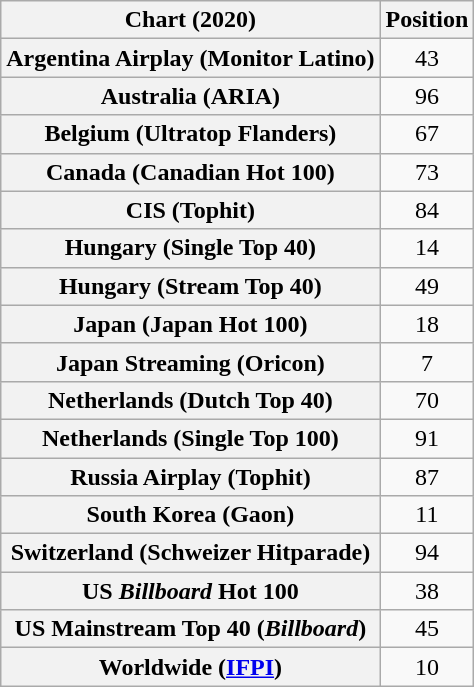<table class="wikitable sortable plainrowheaders" style="text-align:center">
<tr>
<th scope="col">Chart (2020)</th>
<th scope="col">Position</th>
</tr>
<tr>
<th scope="row">Argentina Airplay (Monitor Latino)</th>
<td>43</td>
</tr>
<tr>
<th scope="row">Australia (ARIA)</th>
<td>96</td>
</tr>
<tr>
<th scope="row">Belgium (Ultratop Flanders)</th>
<td>67</td>
</tr>
<tr>
<th scope="row">Canada (Canadian Hot 100)</th>
<td>73</td>
</tr>
<tr>
<th scope="row">CIS (Tophit)</th>
<td>84</td>
</tr>
<tr>
<th scope="row">Hungary (Single Top 40)</th>
<td>14</td>
</tr>
<tr>
<th scope="row">Hungary (Stream Top 40)</th>
<td>49</td>
</tr>
<tr>
<th scope="row">Japan (Japan Hot 100)</th>
<td>18</td>
</tr>
<tr>
<th scope="row">Japan Streaming (Oricon)</th>
<td>7</td>
</tr>
<tr>
<th scope="row">Netherlands (Dutch Top 40)</th>
<td>70</td>
</tr>
<tr>
<th scope="row">Netherlands (Single Top 100)</th>
<td>91</td>
</tr>
<tr>
<th scope="row">Russia Airplay (Tophit)</th>
<td>87</td>
</tr>
<tr>
<th scope="row">South Korea (Gaon)</th>
<td>11</td>
</tr>
<tr>
<th scope="row">Switzerland (Schweizer Hitparade)</th>
<td>94</td>
</tr>
<tr>
<th scope="row">US <em>Billboard</em> Hot 100</th>
<td>38</td>
</tr>
<tr>
<th scope="row">US Mainstream Top 40 (<em>Billboard</em>)</th>
<td>45</td>
</tr>
<tr>
<th scope="row">Worldwide (<a href='#'>IFPI</a>)</th>
<td>10</td>
</tr>
</table>
